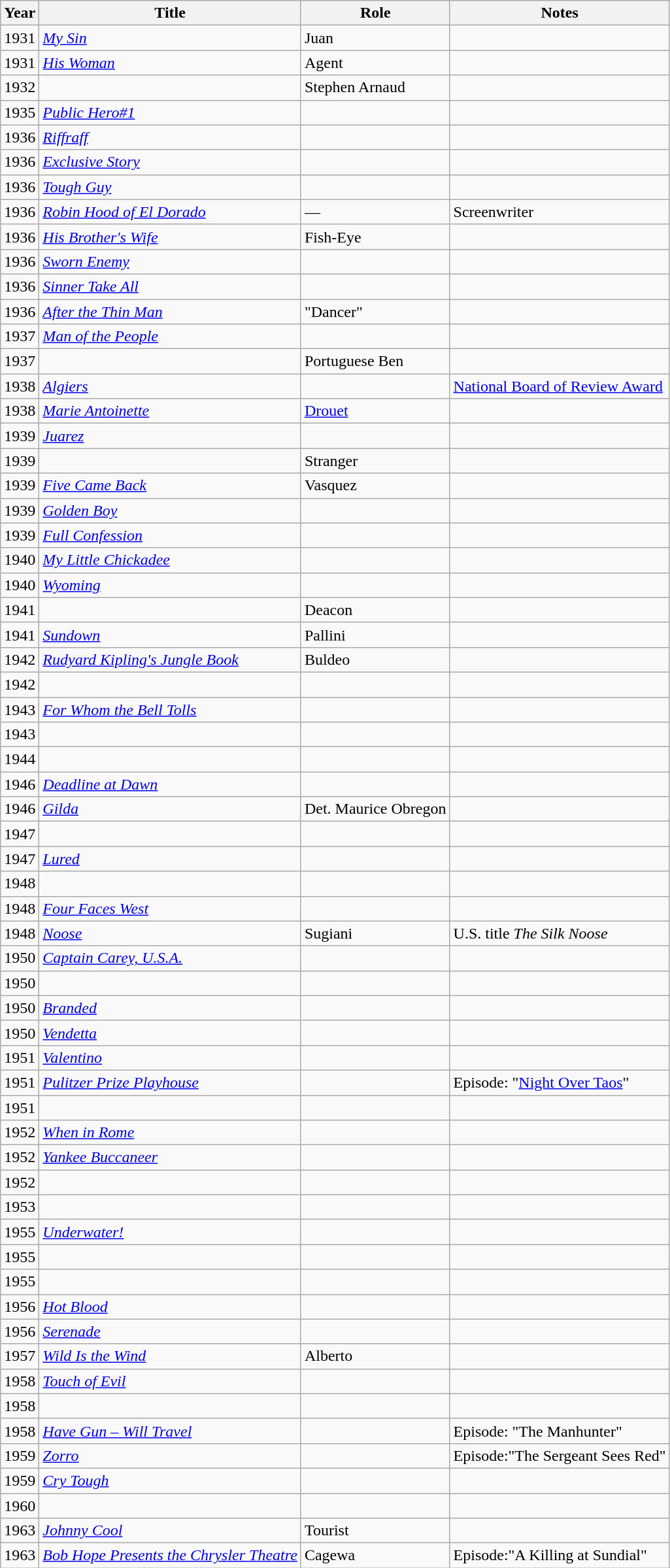<table class="wikitable sortable">
<tr>
<th>Year</th>
<th>Title</th>
<th>Role</th>
<th class="unsortable">Notes</th>
</tr>
<tr>
<td>1931</td>
<td><em><a href='#'>My Sin</a></em></td>
<td>Juan</td>
<td></td>
</tr>
<tr>
<td>1931</td>
<td><em><a href='#'>His Woman</a></em></td>
<td>Agent</td>
<td></td>
</tr>
<tr>
<td>1932</td>
<td><em></em></td>
<td>Stephen Arnaud</td>
<td></td>
</tr>
<tr>
<td>1935</td>
<td><em><a href='#'>Public Hero#1</a></em></td>
<td></td>
<td></td>
</tr>
<tr>
<td>1936</td>
<td><em><a href='#'>Riffraff</a></em></td>
<td></td>
<td></td>
</tr>
<tr>
<td>1936</td>
<td><em><a href='#'>Exclusive Story</a></em></td>
<td></td>
<td></td>
</tr>
<tr>
<td>1936</td>
<td><em><a href='#'>Tough Guy</a></em></td>
<td></td>
<td></td>
</tr>
<tr>
<td>1936</td>
<td><em><a href='#'>Robin Hood of El Dorado</a></em></td>
<td>—</td>
<td>Screenwriter</td>
</tr>
<tr>
<td>1936</td>
<td><em><a href='#'>His Brother's Wife</a></em></td>
<td>Fish-Eye</td>
<td></td>
</tr>
<tr>
<td>1936</td>
<td><em><a href='#'>Sworn Enemy</a></em></td>
<td></td>
<td></td>
</tr>
<tr>
<td>1936</td>
<td><em><a href='#'>Sinner Take All</a></em></td>
<td></td>
<td></td>
</tr>
<tr>
<td>1936</td>
<td><em><a href='#'>After the Thin Man</a></em></td>
<td>"Dancer"</td>
<td></td>
</tr>
<tr>
<td>1937</td>
<td><em><a href='#'>Man of the People</a></em></td>
<td></td>
<td></td>
</tr>
<tr>
<td>1937</td>
<td><em></em></td>
<td>Portuguese Ben</td>
<td></td>
</tr>
<tr>
<td>1938</td>
<td><em><a href='#'>Algiers</a></em></td>
<td></td>
<td><a href='#'>National Board of Review Award</a></td>
</tr>
<tr>
<td>1938</td>
<td><em><a href='#'>Marie Antoinette</a></em></td>
<td><a href='#'>Drouet</a></td>
<td></td>
</tr>
<tr>
<td>1939</td>
<td><em><a href='#'>Juarez</a></em></td>
<td></td>
<td></td>
</tr>
<tr>
<td>1939</td>
<td><em></em></td>
<td>Stranger</td>
<td></td>
</tr>
<tr>
<td>1939</td>
<td><em><a href='#'>Five Came Back</a></em></td>
<td>Vasquez</td>
<td></td>
</tr>
<tr>
<td>1939</td>
<td><em><a href='#'>Golden Boy</a></em></td>
<td></td>
<td></td>
</tr>
<tr>
<td>1939</td>
<td><em><a href='#'>Full Confession</a></em></td>
<td></td>
<td></td>
</tr>
<tr>
<td>1940</td>
<td><em><a href='#'>My Little Chickadee</a></em></td>
<td></td>
<td></td>
</tr>
<tr>
<td>1940</td>
<td><em><a href='#'>Wyoming</a></em></td>
<td></td>
<td></td>
</tr>
<tr>
<td>1941</td>
<td><em></em></td>
<td>Deacon</td>
<td></td>
</tr>
<tr>
<td>1941</td>
<td><em><a href='#'>Sundown</a></em></td>
<td>Pallini</td>
<td></td>
</tr>
<tr>
<td>1942</td>
<td><em><a href='#'>Rudyard Kipling's Jungle Book</a></em></td>
<td>Buldeo</td>
<td></td>
</tr>
<tr>
<td>1942</td>
<td><em></em></td>
<td></td>
<td></td>
</tr>
<tr>
<td>1943</td>
<td><em><a href='#'>For Whom the Bell Tolls</a></em></td>
<td></td>
<td></td>
</tr>
<tr>
<td>1943</td>
<td><em></em></td>
<td></td>
<td></td>
</tr>
<tr>
<td>1944</td>
<td><em></em></td>
<td></td>
<td></td>
</tr>
<tr>
<td>1946</td>
<td><em><a href='#'>Deadline at Dawn</a></em></td>
<td></td>
<td></td>
</tr>
<tr>
<td>1946</td>
<td><em><a href='#'>Gilda</a></em></td>
<td>Det. Maurice Obregon</td>
<td></td>
</tr>
<tr>
<td>1947</td>
<td><em></em></td>
<td></td>
<td></td>
</tr>
<tr>
<td>1947</td>
<td><em><a href='#'>Lured</a></em></td>
<td></td>
<td></td>
</tr>
<tr>
<td>1948</td>
<td><em></em></td>
<td></td>
<td></td>
</tr>
<tr>
<td>1948</td>
<td><em><a href='#'>Four Faces West</a></em></td>
<td></td>
<td></td>
</tr>
<tr>
<td>1948</td>
<td><em><a href='#'>Noose</a></em></td>
<td>Sugiani</td>
<td>U.S. title <em>The Silk Noose</em></td>
</tr>
<tr>
<td>1950</td>
<td><em><a href='#'>Captain Carey, U.S.A.</a></em></td>
<td></td>
<td></td>
</tr>
<tr>
<td>1950</td>
<td><em></em></td>
<td></td>
<td></td>
</tr>
<tr>
<td>1950</td>
<td><em><a href='#'>Branded</a></em></td>
<td></td>
<td></td>
</tr>
<tr>
<td>1950</td>
<td><em><a href='#'>Vendetta</a></em></td>
<td></td>
<td></td>
</tr>
<tr>
<td>1951</td>
<td><em><a href='#'>Valentino</a></em></td>
<td></td>
<td></td>
</tr>
<tr>
<td>1951</td>
<td><em><a href='#'>Pulitzer Prize Playhouse</a></em></td>
<td></td>
<td>Episode: "<a href='#'>Night Over Taos</a>"</td>
</tr>
<tr>
<td>1951</td>
<td><em></em></td>
<td></td>
<td></td>
</tr>
<tr>
<td>1952</td>
<td><em><a href='#'>When in Rome</a></em></td>
<td></td>
<td></td>
</tr>
<tr>
<td>1952</td>
<td><em><a href='#'>Yankee Buccaneer</a></em></td>
<td></td>
<td></td>
</tr>
<tr>
<td>1952</td>
<td><em></em></td>
<td></td>
<td></td>
</tr>
<tr>
<td>1953</td>
<td><em></em></td>
<td></td>
<td></td>
</tr>
<tr>
<td>1955</td>
<td><em><a href='#'>Underwater!</a></em></td>
<td></td>
<td></td>
</tr>
<tr>
<td>1955</td>
<td><em></em></td>
<td></td>
<td></td>
</tr>
<tr>
<td>1955</td>
<td><em></em></td>
<td></td>
<td></td>
</tr>
<tr>
<td>1956</td>
<td><em><a href='#'>Hot Blood</a></em></td>
<td></td>
<td></td>
</tr>
<tr>
<td>1956</td>
<td><em><a href='#'>Serenade</a></em></td>
<td></td>
<td></td>
</tr>
<tr>
<td>1957</td>
<td><em><a href='#'>Wild Is the Wind</a></em></td>
<td>Alberto</td>
<td></td>
</tr>
<tr>
<td>1958</td>
<td><em><a href='#'>Touch of Evil</a></em></td>
<td></td>
<td></td>
</tr>
<tr>
<td>1958</td>
<td><em></em></td>
<td></td>
<td></td>
</tr>
<tr>
<td>1958</td>
<td><em><a href='#'>Have Gun – Will Travel</a></em></td>
<td></td>
<td>Episode: "The Manhunter"</td>
</tr>
<tr>
<td>1959</td>
<td><em><a href='#'>Zorro</a></em></td>
<td></td>
<td>Episode:"The Sergeant Sees Red"</td>
</tr>
<tr>
<td>1959</td>
<td><em><a href='#'>Cry Tough</a></em></td>
<td></td>
<td></td>
</tr>
<tr>
<td>1960</td>
<td><em></em></td>
<td></td>
<td></td>
</tr>
<tr>
<td>1963</td>
<td><em><a href='#'>Johnny Cool</a></em></td>
<td>Tourist</td>
<td></td>
</tr>
<tr>
<td>1963</td>
<td><em><a href='#'>Bob Hope Presents the Chrysler Theatre</a></em></td>
<td>Cagewa</td>
<td>Episode:"A Killing at Sundial"</td>
</tr>
</table>
